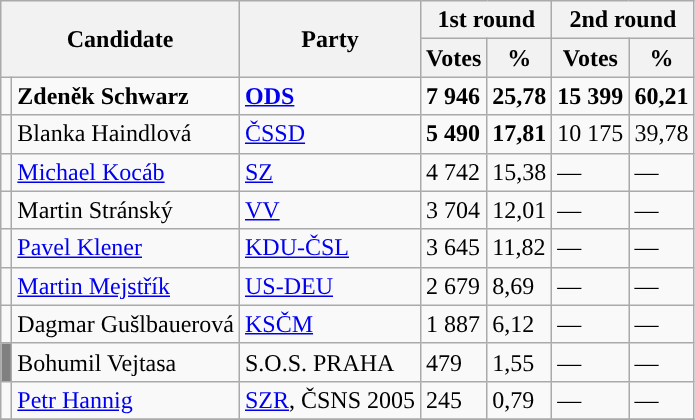<table class="wikitable sortable">
<tr>
<th colspan="2" rowspan="2">Candidate</th>
<th rowspan="2">Party</th>
<th colspan="2">1st round</th>
<th colspan="2">2nd round</th>
</tr>
<tr>
<th>Votes</th>
<th>%</th>
<th>Votes</th>
<th>%</th>
</tr>
<tr>
<td style="background-color:"></td>
<td><strong>Zdeněk Schwarz</strong></td>
<td><a href='#'><strong>ODS</strong></a></td>
<td><strong>7 946</strong></td>
<td><strong>25,78</strong></td>
<td><strong>15 399</strong></td>
<td><strong>60,21</strong></td>
</tr>
<tr>
<td style="background-color:"></td>
<td>Blanka Haindlová</td>
<td><a href='#'>ČSSD</a></td>
<td><strong>5 490</strong></td>
<td><strong>17,81</strong></td>
<td>10 175</td>
<td>39,78</td>
</tr>
<tr>
<td style="background-color:"></td>
<td><a href='#'>Michael Kocáb</a></td>
<td><a href='#'>SZ</a></td>
<td>4 742</td>
<td>15,38</td>
<td>—</td>
<td>—</td>
</tr>
<tr>
<td style="background-color:"></td>
<td>Martin Stránský</td>
<td><a href='#'>VV</a></td>
<td>3 704</td>
<td>12,01</td>
<td>—</td>
<td>—</td>
</tr>
<tr>
<td style="background-color:"></td>
<td><a href='#'>Pavel Klener</a></td>
<td><a href='#'>KDU-ČSL</a></td>
<td>3 645</td>
<td>11,82</td>
<td>—</td>
<td>—</td>
</tr>
<tr>
<td style="background-color:"></td>
<td><a href='#'>Martin Mejstřík</a></td>
<td><a href='#'>US-DEU</a></td>
<td>2 679</td>
<td>8,69</td>
<td>—</td>
<td>—</td>
</tr>
<tr>
<td style="background-color:"></td>
<td>Dagmar Gušlbauerová</td>
<td><a href='#'>KSČM</a></td>
<td>1 887</td>
<td>6,12</td>
<td>—</td>
<td>—</td>
</tr>
<tr>
<td style="background-color:grey"></td>
<td>Bohumil Vejtasa</td>
<td>S.O.S. PRAHA</td>
<td>479</td>
<td>1,55</td>
<td>—</td>
<td>—</td>
</tr>
<tr>
<td style="background-color:"></td>
<td><a href='#'>Petr Hannig</a></td>
<td><a href='#'>SZR</a>, ČSNS 2005</td>
<td>245</td>
<td>0,79</td>
<td>—</td>
<td>—</td>
</tr>
<tr>
</tr>
</table>
